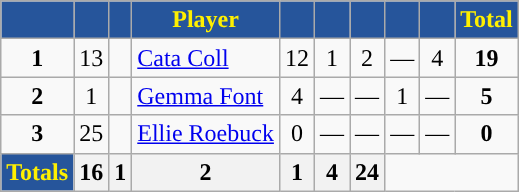<table class="wikitable" style="text-align:center">
<tr>
<th style="background:#26559B; color:#FFF000; "></th>
<th style="background:#26559B; color:#FFF000; "></th>
<th style="background:#26559B; color:#FFF000; "></th>
<th style="background:#26559B; color:#FFF000; ">Player</th>
<th style="background:#26559B; color:#FFF000; "></th>
<th style="background:#26559B; color:#FFF000; "></th>
<th style="background:#26559B; color:#FFF000; "></th>
<th style="background:#26559B; color:#FFF000; "></th>
<th style="background:#26559B; color:#FFF000; "></th>
<th style="background:#26559B; color:#FFF000; ">Total</th>
</tr>
<tr>
<td><strong>1</strong></td>
<td>13</td>
<td></td>
<td align="left"><a href='#'>Cata Coll</a></td>
<td>12</td>
<td>1</td>
<td>2</td>
<td>—</td>
<td>4</td>
<td><strong>19</strong></td>
</tr>
<tr>
<td><strong>2</strong></td>
<td>1</td>
<td></td>
<td align="left"><a href='#'>Gemma Font</a></td>
<td>4</td>
<td>—</td>
<td>—</td>
<td>1</td>
<td>—</td>
<td><strong>5</strong></td>
</tr>
<tr>
<td><strong>3</strong></td>
<td>25</td>
<td></td>
<td align="left"><a href='#'>Ellie Roebuck</a></td>
<td>0</td>
<td>—</td>
<td>—</td>
<td>—</td>
<td>—</td>
<td><strong>0</strong></td>
</tr>
<tr>
<th style="background:#26559B; color:#FFF000; ">Totals</th>
<th><strong>16</strong></th>
<th><strong>1</strong></th>
<th><strong>2</strong></th>
<th>1</th>
<th>4</th>
<th>24</th>
</tr>
</table>
